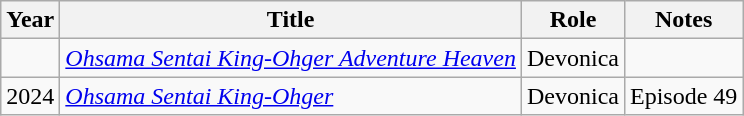<table class="wikitable sortable">
<tr>
<th>Year</th>
<th>Title</th>
<th>Role</th>
<th class="unsortable">Notes</th>
</tr>
<tr>
<td></td>
<td><em><a href='#'>Ohsama Sentai King-Ohger Adventure Heaven</a></em></td>
<td>Devonica</td>
<td></td>
</tr>
<tr>
<td>2024</td>
<td><em><a href='#'>Ohsama Sentai King-Ohger</a></em></td>
<td>Devonica</td>
<td>Episode 49</td>
</tr>
</table>
